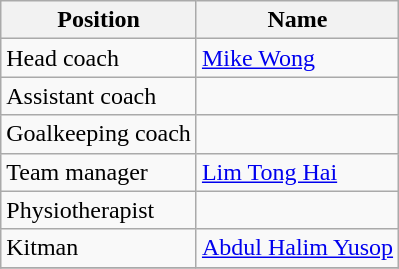<table class="wikitable">
<tr>
<th>Position</th>
<th>Name</th>
</tr>
<tr>
<td>Head coach</td>
<td> <a href='#'>Mike Wong</a></td>
</tr>
<tr>
<td>Assistant coach</td>
<td></td>
</tr>
<tr>
<td>Goalkeeping coach</td>
<td></td>
</tr>
<tr>
<td>Team manager</td>
<td> <a href='#'>Lim Tong Hai</a></td>
</tr>
<tr>
<td>Physiotherapist</td>
<td></td>
</tr>
<tr>
<td>Kitman</td>
<td> <a href='#'>Abdul Halim Yusop</a></td>
</tr>
<tr>
</tr>
</table>
